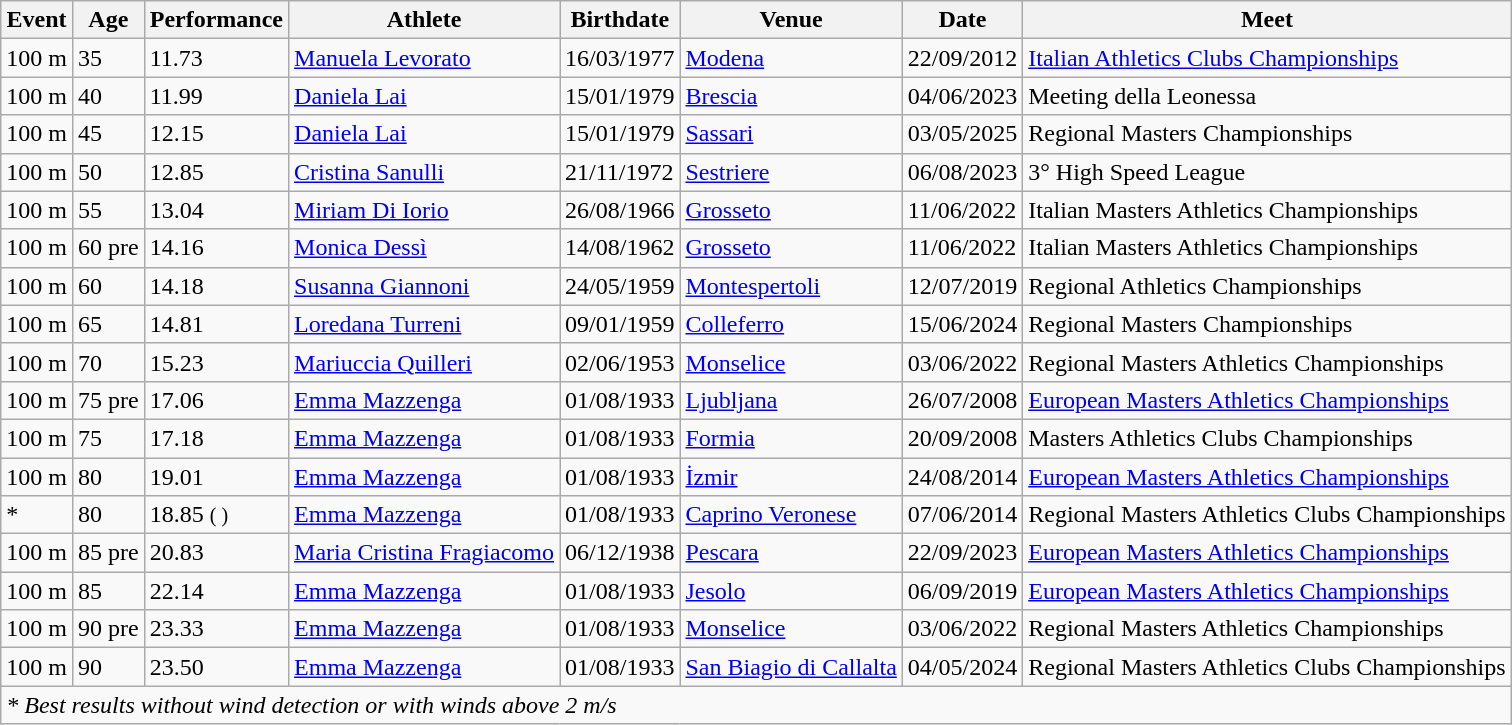<table class="wikitable" width= style="font-size:90%; text-align:center">
<tr>
<th>Event</th>
<th>Age</th>
<th>Performance</th>
<th>Athlete</th>
<th>Birthdate</th>
<th>Venue</th>
<th>Date</th>
<th>Meet</th>
</tr>
<tr>
<td>100 m</td>
<td>35</td>
<td>11.73 </td>
<td align=left><a href='#'>Manuela Levorato</a></td>
<td>16/03/1977</td>
<td align=left><a href='#'>Modena</a></td>
<td>22/09/2012</td>
<td><a href='#'>Italian Athletics Clubs Championships</a></td>
</tr>
<tr>
<td>100 m</td>
<td>40</td>
<td>11.99 </td>
<td align=left><a href='#'>Daniela Lai</a></td>
<td>15/01/1979</td>
<td align=left><a href='#'>Brescia</a></td>
<td>04/06/2023</td>
<td>Meeting della Leonessa</td>
</tr>
<tr>
<td>100 m</td>
<td>45</td>
<td>12.15 </td>
<td align=left><a href='#'>Daniela Lai</a></td>
<td>15/01/1979</td>
<td align=left><a href='#'>Sassari</a></td>
<td>03/05/2025</td>
<td>Regional Masters Championships</td>
</tr>
<tr>
<td>100 m</td>
<td>50</td>
<td>12.85 </td>
<td align=left><a href='#'>Cristina Sanulli</a></td>
<td>21/11/1972</td>
<td align=left><a href='#'>Sestriere</a></td>
<td>06/08/2023</td>
<td>3° High Speed League</td>
</tr>
<tr>
<td>100 m</td>
<td>55</td>
<td>13.04 </td>
<td align=left><a href='#'>Miriam Di Iorio</a></td>
<td>26/08/1966</td>
<td align=left><a href='#'>Grosseto</a></td>
<td>11/06/2022</td>
<td>Italian Masters Athletics Championships</td>
</tr>
<tr>
<td>100 m</td>
<td>60 pre</td>
<td>14.16 </td>
<td align=left><a href='#'>Monica Dessì</a></td>
<td>14/08/1962</td>
<td align=left><a href='#'>Grosseto</a></td>
<td>11/06/2022</td>
<td>Italian Masters Athletics Championships</td>
</tr>
<tr>
<td>100 m</td>
<td>60</td>
<td>14.18 </td>
<td align=left><a href='#'>Susanna Giannoni</a></td>
<td>24/05/1959</td>
<td align=left><a href='#'>Montespertoli</a></td>
<td>12/07/2019</td>
<td>Regional Athletics Championships</td>
</tr>
<tr>
<td>100 m</td>
<td>65</td>
<td>14.81 </td>
<td align=left><a href='#'>Loredana Turreni</a></td>
<td>09/01/1959</td>
<td align=left><a href='#'>Colleferro</a></td>
<td>15/06/2024</td>
<td>Regional Masters Championships</td>
</tr>
<tr>
<td>100 m</td>
<td>70</td>
<td>15.23 </td>
<td align=left><a href='#'>Mariuccia Quilleri</a></td>
<td>02/06/1953</td>
<td align=left><a href='#'>Monselice</a></td>
<td>03/06/2022</td>
<td>Regional Masters Athletics Championships</td>
</tr>
<tr>
<td>100 m</td>
<td>75 pre</td>
<td>17.06 </td>
<td align=left><a href='#'>Emma Mazzenga</a></td>
<td>01/08/1933</td>
<td align=left><a href='#'>Ljubljana</a></td>
<td>26/07/2008</td>
<td><a href='#'>European Masters Athletics Championships</a></td>
</tr>
<tr>
<td>100 m</td>
<td>75</td>
<td>17.18 </td>
<td align=left><a href='#'>Emma Mazzenga</a></td>
<td>01/08/1933</td>
<td align=left><a href='#'>Formia</a></td>
<td>20/09/2008</td>
<td>Masters Athletics Clubs Championships</td>
</tr>
<tr>
<td>100 m</td>
<td>80</td>
<td>19.01 </td>
<td align=left><a href='#'>Emma Mazzenga</a></td>
<td>01/08/1933</td>
<td align=left><a href='#'>İzmir</a></td>
<td>24/08/2014</td>
<td><a href='#'>European Masters Athletics Championships</a></td>
</tr>
<tr>
<td>*</td>
<td>80</td>
<td>18.85 <small>( )</small></td>
<td align=left><a href='#'>Emma Mazzenga</a></td>
<td>01/08/1933</td>
<td align=left><a href='#'>Caprino Veronese</a></td>
<td>07/06/2014</td>
<td>Regional Masters Athletics Clubs Championships</td>
</tr>
<tr>
<td>100 m</td>
<td>85 pre</td>
<td>20.83 </td>
<td align=left><a href='#'>Maria Cristina Fragiacomo</a></td>
<td>06/12/1938</td>
<td align=left><a href='#'>Pescara</a></td>
<td>22/09/2023</td>
<td><a href='#'>European Masters Athletics Championships</a></td>
</tr>
<tr>
<td>100 m</td>
<td>85</td>
<td>22.14 </td>
<td align=left><a href='#'>Emma Mazzenga</a></td>
<td>01/08/1933</td>
<td align=left><a href='#'>Jesolo</a></td>
<td>06/09/2019</td>
<td><a href='#'>European Masters Athletics Championships</a></td>
</tr>
<tr>
<td>100 m</td>
<td>90 pre</td>
<td>23.33 </td>
<td align=left><a href='#'>Emma Mazzenga</a></td>
<td>01/08/1933</td>
<td align=left><a href='#'>Monselice</a></td>
<td>03/06/2022</td>
<td>Regional Masters Athletics Championships</td>
</tr>
<tr>
<td>100 m</td>
<td>90</td>
<td>23.50 </td>
<td align=left><a href='#'>Emma Mazzenga</a></td>
<td>01/08/1933</td>
<td align=left><a href='#'>San Biagio di Callalta</a></td>
<td>04/05/2024</td>
<td>Regional Masters Athletics Clubs Championships</td>
</tr>
<tr>
<td align=left colspan=8><em>* Best results without wind detection or with winds above 2 m/s</em></td>
</tr>
</table>
